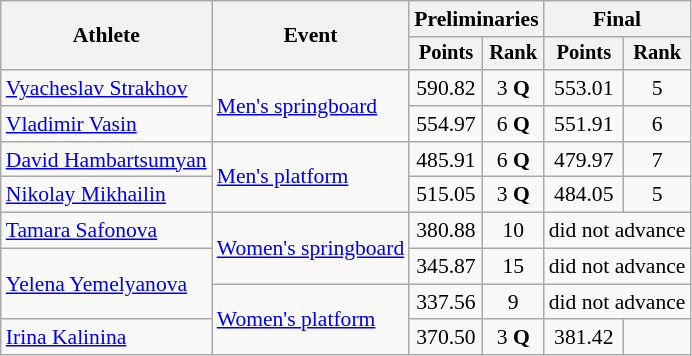<table class=wikitable style="font-size:90%;">
<tr>
<th rowspan="2">Athlete</th>
<th rowspan="2">Event</th>
<th colspan="2">Preliminaries</th>
<th colspan="2">Final</th>
</tr>
<tr style="font-size:95%">
<th>Points</th>
<th>Rank</th>
<th>Points</th>
<th>Rank</th>
</tr>
<tr align=center>
<td align=left><a href='#'>Vyacheslav Strakhov</a></td>
<td align=left rowspan=2><a href='#'>Men's springboard</a></td>
<td>590.82</td>
<td>3 <strong>Q</strong></td>
<td>553.01</td>
<td>5</td>
</tr>
<tr align=center>
<td align=left><a href='#'>Vladimir Vasin</a></td>
<td>554.97</td>
<td>6 <strong>Q</strong></td>
<td>551.91</td>
<td>6</td>
</tr>
<tr align=center>
<td align=left><a href='#'>David Hambartsumyan</a></td>
<td align=left rowspan=2><a href='#'>Men's platform</a></td>
<td>485.91</td>
<td>6 <strong>Q</strong></td>
<td>479.97</td>
<td>7</td>
</tr>
<tr align=center>
<td align=left><a href='#'>Nikolay Mikhailin</a></td>
<td>515.05</td>
<td>3 <strong>Q</strong></td>
<td>484.05</td>
<td>5</td>
</tr>
<tr align=center>
<td align=left><a href='#'>Tamara Safonova</a></td>
<td align=left rowspan=2><a href='#'>Women's springboard</a></td>
<td>380.88</td>
<td>10</td>
<td colspan=2>did not advance</td>
</tr>
<tr align=center>
<td align=left rowspan=2><a href='#'>Yelena Yemelyanova</a></td>
<td>345.87</td>
<td>15</td>
<td colspan=2>did not advance</td>
</tr>
<tr align=center>
<td align=left rowspan=2><a href='#'>Women's platform</a></td>
<td>337.56</td>
<td>9</td>
<td colspan=2>did not advance</td>
</tr>
<tr align=center>
<td align=left><a href='#'>Irina Kalinina</a></td>
<td>370.50</td>
<td>3 <strong>Q</strong></td>
<td>381.42</td>
<td></td>
</tr>
</table>
